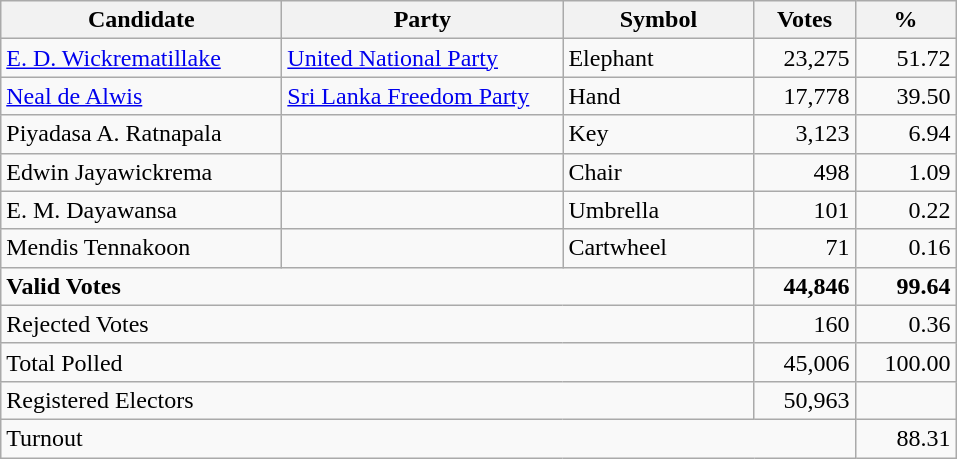<table class="wikitable" border="1" style="text-align:right;">
<tr>
<th align=left width="180">Candidate</th>
<th align=left width="180">Party</th>
<th align=left width="120">Symbol</th>
<th align=left width="60">Votes</th>
<th align=left width="60">%</th>
</tr>
<tr>
<td align=left><a href='#'>E. D. Wickrematillake</a></td>
<td align=left><a href='#'>United National Party</a></td>
<td align=left>Elephant</td>
<td align=right>23,275</td>
<td align=right>51.72</td>
</tr>
<tr>
<td align=left><a href='#'>Neal de Alwis</a></td>
<td align=left><a href='#'>Sri Lanka Freedom Party</a></td>
<td align=left>Hand</td>
<td align=right>17,778</td>
<td align=right>39.50</td>
</tr>
<tr>
<td align=left>Piyadasa A. Ratnapala</td>
<td></td>
<td align=left>Key</td>
<td align=right>3,123</td>
<td align=right>6.94</td>
</tr>
<tr>
<td align=left>Edwin Jayawickrema</td>
<td></td>
<td align=left>Chair</td>
<td align=right>498</td>
<td align=right>1.09</td>
</tr>
<tr>
<td align=left>E. M. Dayawansa</td>
<td></td>
<td align=left>Umbrella</td>
<td align=right>101</td>
<td align=right>0.22</td>
</tr>
<tr>
<td align=left>Mendis Tennakoon</td>
<td></td>
<td align=left>Cartwheel</td>
<td align=right>71</td>
<td align=right>0.16</td>
</tr>
<tr>
<td align=left colspan=3><strong>Valid Votes</strong></td>
<td align=right><strong>44,846</strong></td>
<td align=right><strong>99.64</strong></td>
</tr>
<tr>
<td align=left colspan=3>Rejected Votes</td>
<td align=right>160</td>
<td align=right>0.36</td>
</tr>
<tr>
<td align=left colspan=3>Total Polled</td>
<td align=right>45,006</td>
<td align=right>100.00</td>
</tr>
<tr>
<td align=left colspan=3>Registered Electors</td>
<td align=right>50,963</td>
<td></td>
</tr>
<tr>
<td align=left colspan=4>Turnout</td>
<td align=right>88.31</td>
</tr>
</table>
